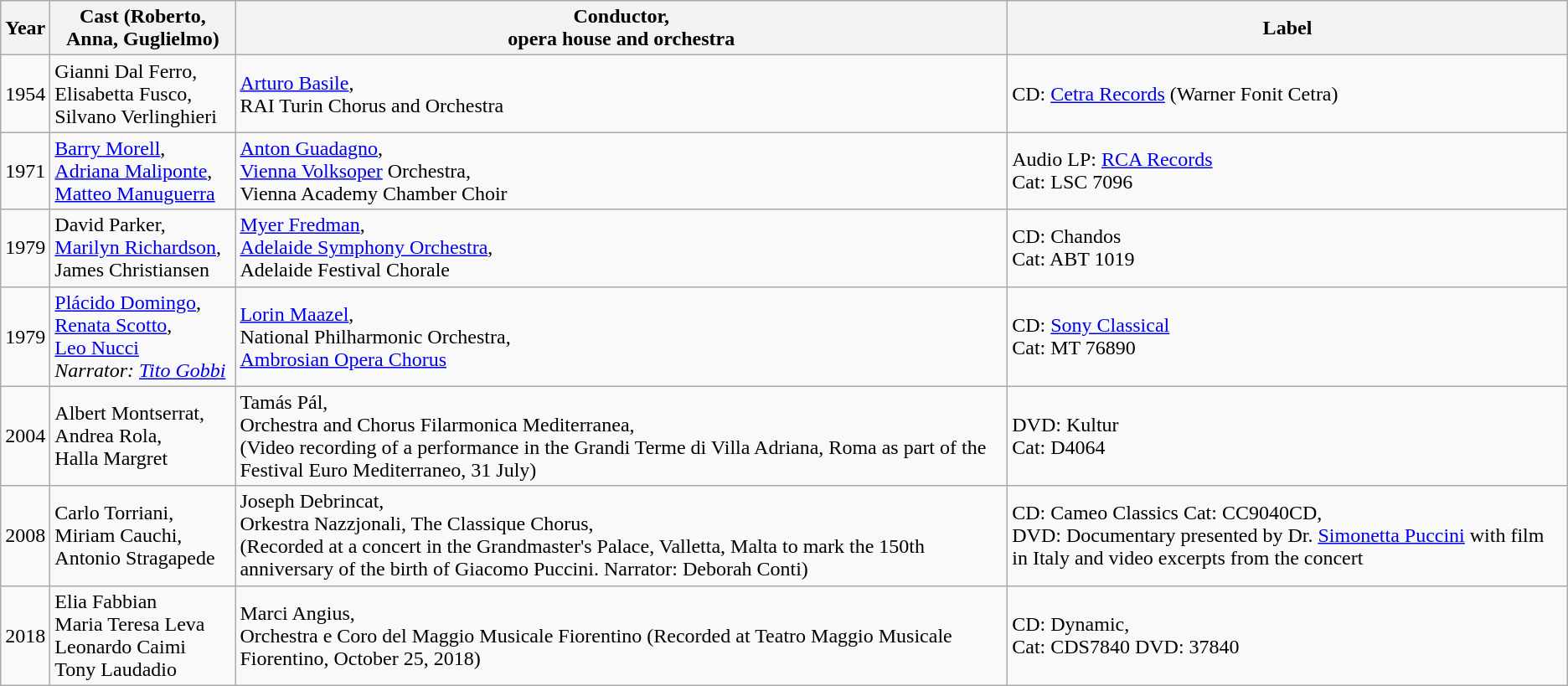<table class="wikitable">
<tr>
<th>Year</th>
<th width="140">Cast (Roberto, Anna, Guglielmo)</th>
<th>Conductor,<br>opera house and orchestra</th>
<th>Label</th>
</tr>
<tr>
<td>1954</td>
<td>Gianni Dal Ferro,<br>Elisabetta Fusco,<br>Silvano Verlinghieri</td>
<td><a href='#'>Arturo Basile</a>,<br> RAI Turin Chorus and Orchestra</td>
<td>CD: <a href='#'>Cetra Records</a> (Warner Fonit Cetra)</td>
</tr>
<tr>
<td>1971</td>
<td><a href='#'>Barry Morell</a>,<br><a href='#'>Adriana Maliponte</a>,<br> <a href='#'>Matteo Manuguerra</a></td>
<td><a href='#'>Anton Guadagno</a>,<br> <a href='#'>Vienna Volksoper</a> Orchestra,<br>Vienna Academy Chamber Choir</td>
<td>Audio LP: <a href='#'>RCA Records</a><br>Cat: LSC 7096</td>
</tr>
<tr>
<td>1979</td>
<td>David Parker,<br><a href='#'>Marilyn Richardson</a>,<br> James Christiansen</td>
<td><a href='#'>Myer Fredman</a>,<br> <a href='#'>Adelaide Symphony Orchestra</a>,<br>Adelaide Festival Chorale</td>
<td>CD: Chandos<br>Cat: ABT 1019</td>
</tr>
<tr>
<td>1979</td>
<td><a href='#'>Plácido Domingo</a>,<br><a href='#'>Renata Scotto</a>,<br> <a href='#'>Leo Nucci</a><br><em>Narrator: <a href='#'>Tito Gobbi</a></em></td>
<td><a href='#'>Lorin Maazel</a>,<br> National Philharmonic Orchestra,<br><a href='#'>Ambrosian Opera Chorus</a></td>
<td>CD: <a href='#'>Sony Classical</a><br>Cat: MT 76890</td>
</tr>
<tr>
<td>2004</td>
<td>Albert Montserrat,<br>Andrea Rola,<br>Halla Margret</td>
<td>Tamás Pál,<br>Orchestra and Chorus Filarmonica Mediterranea,<br>(Video recording of a performance in the Grandi Terme di Villa Adriana, Roma as part of the Festival Euro Mediterraneo, 31 July)</td>
<td>DVD: Kultur <br>Cat: D4064</td>
</tr>
<tr>
<td>2008</td>
<td>Carlo Torriani,<br>Miriam Cauchi,<br>Antonio Stragapede</td>
<td>Joseph Debrincat,<br>Orkestra Nazzjonali, The Classique Chorus,<br>(Recorded at a concert in the Grandmaster's Palace, Valletta, Malta to mark the 150th anniversary of the birth of Giacomo Puccini. Narrator: Deborah Conti)</td>
<td>CD: Cameo Classics Cat: CC9040CD,<br>DVD: Documentary presented by Dr. <a href='#'>Simonetta Puccini</a> with film in Italy and video excerpts from the concert</td>
</tr>
<tr>
<td>2018</td>
<td>Elia Fabbian<br>Maria Teresa Leva
Leonardo Caimi
Tony Laudadio</td>
<td>Marci Angius,<br>Orchestra e Coro del Maggio Musicale Fiorentino
(Recorded at Teatro Maggio Musicale Fiorentino,
October 25, 2018)</td>
<td>CD: Dynamic,<br>Cat: CDS7840
DVD: 37840</td>
</tr>
</table>
